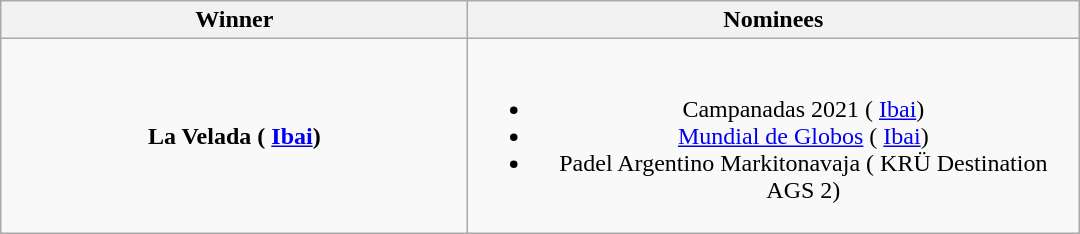<table class="wikitable" style="text-align:center;">
<tr>
<th scope="col" style="width:19em;">Winner</th>
<th scope="col" style="width:25em;">Nominees</th>
</tr>
<tr>
<td><strong>La Velada ( <a href='#'>Ibai</a>)</strong></td>
<td><br><ul><li>Campanadas 2021 ( <a href='#'>Ibai</a>)</li><li><a href='#'>Mundial de Globos</a> ( <a href='#'>Ibai</a>)</li><li>Padel Argentino Markitonavaja ( KRÜ Destination AGS 2)</li></ul></td>
</tr>
</table>
